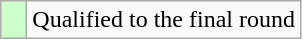<table class="wikitable">
<tr>
<td width=10px bgcolor=#ccffcc></td>
<td>Qualified to the final round</td>
</tr>
</table>
